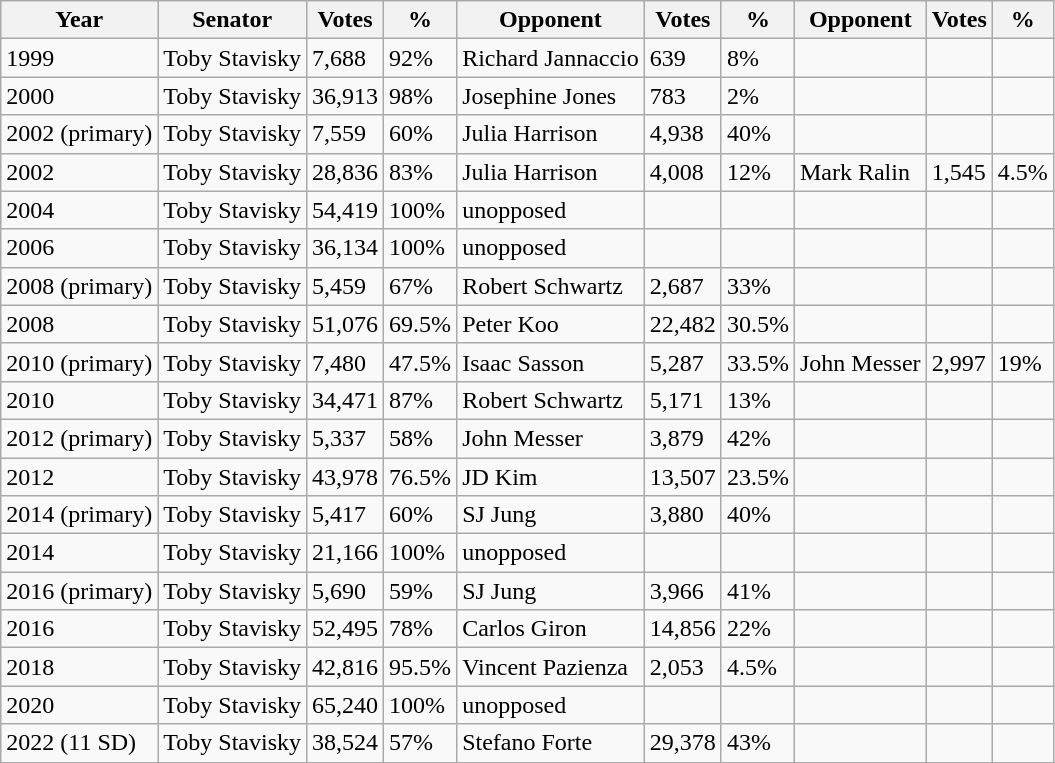<table class="wikitable">
<tr>
<th>Year</th>
<th>Senator</th>
<th>Votes</th>
<th>%</th>
<th>Opponent</th>
<th>Votes</th>
<th>%</th>
<th>Opponent</th>
<th>Votes</th>
<th>%</th>
</tr>
<tr>
<td>1999 </td>
<td>Toby Stavisky</td>
<td>7,688</td>
<td>92%</td>
<td>Richard Jannaccio</td>
<td>639</td>
<td>8%</td>
<td></td>
<td></td>
<td></td>
</tr>
<tr>
<td>2000 </td>
<td>Toby Stavisky</td>
<td>36,913</td>
<td>98%</td>
<td>Josephine Jones</td>
<td>783</td>
<td>2%</td>
<td></td>
<td></td>
<td></td>
</tr>
<tr>
<td>2002 (primary) </td>
<td>Toby Stavisky</td>
<td>7,559</td>
<td>60%</td>
<td>Julia Harrison</td>
<td>4,938</td>
<td>40%</td>
<td></td>
<td></td>
<td></td>
</tr>
<tr>
<td>2002 </td>
<td>Toby Stavisky</td>
<td>28,836</td>
<td>83%</td>
<td>Julia Harrison</td>
<td>4,008</td>
<td>12%</td>
<td>Mark Ralin</td>
<td>1,545</td>
<td>4.5%</td>
</tr>
<tr>
<td>2004</td>
<td>Toby Stavisky</td>
<td>54,419</td>
<td>100%</td>
<td>unopposed</td>
<td></td>
<td></td>
<td></td>
<td></td>
<td></td>
</tr>
<tr>
<td>2006</td>
<td>Toby Stavisky</td>
<td>36,134</td>
<td>100%</td>
<td>unopposed</td>
<td></td>
<td></td>
<td></td>
<td></td>
<td></td>
</tr>
<tr>
<td>2008 (primary)</td>
<td>Toby Stavisky</td>
<td>5,459</td>
<td>67%</td>
<td>Robert Schwartz</td>
<td>2,687</td>
<td>33%</td>
<td></td>
<td></td>
<td></td>
</tr>
<tr>
<td>2008</td>
<td>Toby Stavisky</td>
<td>51,076</td>
<td>69.5%</td>
<td>Peter Koo</td>
<td>22,482</td>
<td>30.5%</td>
<td></td>
<td></td>
<td></td>
</tr>
<tr>
<td>2010 (primary)</td>
<td>Toby Stavisky</td>
<td>7,480</td>
<td>47.5%</td>
<td>Isaac Sasson</td>
<td>5,287</td>
<td>33.5%</td>
<td>John Messer</td>
<td>2,997</td>
<td>19%</td>
</tr>
<tr>
<td>2010</td>
<td>Toby Stavisky</td>
<td>34,471</td>
<td>87%</td>
<td>Robert Schwartz</td>
<td>5,171</td>
<td>13%</td>
<td></td>
<td></td>
<td></td>
</tr>
<tr>
<td>2012 (primary)</td>
<td>Toby Stavisky</td>
<td>5,337</td>
<td>58%</td>
<td>John Messer</td>
<td>3,879</td>
<td>42%</td>
<td></td>
<td></td>
<td></td>
</tr>
<tr>
<td>2012</td>
<td>Toby Stavisky</td>
<td>43,978</td>
<td>76.5%</td>
<td>JD Kim</td>
<td>13,507</td>
<td>23.5%</td>
<td></td>
<td></td>
<td></td>
</tr>
<tr>
<td>2014 (primary)</td>
<td>Toby Stavisky</td>
<td>5,417</td>
<td>60%</td>
<td>SJ Jung</td>
<td>3,880</td>
<td>40%</td>
<td></td>
<td></td>
<td></td>
</tr>
<tr>
<td>2014</td>
<td>Toby Stavisky</td>
<td>21,166</td>
<td>100%</td>
<td>unopposed</td>
<td></td>
<td></td>
<td></td>
<td></td>
<td></td>
</tr>
<tr>
<td>2016 (primary)</td>
<td>Toby Stavisky</td>
<td>5,690</td>
<td>59%</td>
<td>SJ Jung</td>
<td>3,966</td>
<td>41%</td>
<td></td>
<td></td>
<td></td>
</tr>
<tr>
<td>2016</td>
<td>Toby Stavisky</td>
<td>52,495</td>
<td>78%</td>
<td>Carlos Giron</td>
<td>14,856</td>
<td>22%</td>
<td></td>
<td></td>
<td></td>
</tr>
<tr>
<td>2018</td>
<td>Toby Stavisky</td>
<td>42,816</td>
<td>95.5%</td>
<td>Vincent Pazienza</td>
<td>2,053</td>
<td>4.5%</td>
<td></td>
<td></td>
<td></td>
</tr>
<tr>
<td>2020</td>
<td>Toby Stavisky</td>
<td>65,240</td>
<td>100%</td>
<td>unopposed</td>
<td></td>
<td></td>
<td></td>
<td></td>
<td></td>
</tr>
<tr>
<td>2022 (11 SD)</td>
<td>Toby Stavisky</td>
<td>38,524</td>
<td>57%</td>
<td>Stefano Forte</td>
<td>29,378</td>
<td>43%</td>
<td></td>
<td></td>
<td></td>
</tr>
</table>
